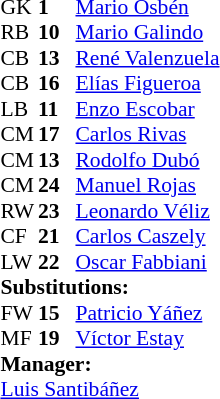<table cellspacing="0" cellpadding="0" style="font-size:90%; margin:0.2em auto;">
<tr>
<th width="25"></th>
<th width="25"></th>
</tr>
<tr>
<td>GK</td>
<td><strong>1</strong></td>
<td><a href='#'>Mario Osbén</a></td>
</tr>
<tr>
<td>RB</td>
<td><strong>10</strong></td>
<td><a href='#'>Mario Galindo</a></td>
</tr>
<tr>
<td>CB</td>
<td><strong>13</strong></td>
<td><a href='#'>René Valenzuela</a></td>
</tr>
<tr>
<td>CB</td>
<td><strong>16</strong></td>
<td><a href='#'>Elías Figueroa</a></td>
</tr>
<tr>
<td>LB</td>
<td><strong>11</strong></td>
<td><a href='#'>Enzo Escobar</a></td>
</tr>
<tr>
<td>CM</td>
<td><strong>17</strong></td>
<td><a href='#'>Carlos Rivas</a></td>
</tr>
<tr>
<td>CM</td>
<td><strong>13</strong></td>
<td><a href='#'>Rodolfo Dubó</a></td>
<td></td>
<td></td>
</tr>
<tr>
<td>CM</td>
<td><strong>24</strong></td>
<td><a href='#'>Manuel Rojas</a></td>
</tr>
<tr>
<td>RW</td>
<td><strong>23</strong></td>
<td><a href='#'>Leonardo Véliz</a></td>
</tr>
<tr>
<td>CF</td>
<td><strong>21</strong></td>
<td><a href='#'>Carlos Caszely</a></td>
</tr>
<tr>
<td>LW</td>
<td><strong>22</strong></td>
<td><a href='#'>Oscar Fabbiani</a></td>
<td></td>
<td></td>
</tr>
<tr>
<td colspan=4><strong>Substitutions:</strong></td>
</tr>
<tr>
<td>FW</td>
<td><strong>15</strong></td>
<td><a href='#'>Patricio Yáñez</a></td>
<td></td>
<td></td>
</tr>
<tr>
<td>MF</td>
<td><strong>19</strong></td>
<td><a href='#'>Víctor Estay</a></td>
<td></td>
<td></td>
</tr>
<tr>
<td colspan=4><strong>Manager:</strong></td>
</tr>
<tr>
<td colspan=4><a href='#'>Luis Santibáñez</a></td>
</tr>
</table>
